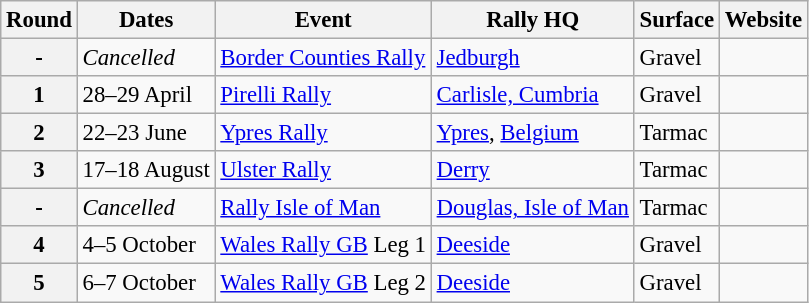<table class="wikitable" style="font-size: 95%;">
<tr>
<th>Round</th>
<th>Dates</th>
<th>Event</th>
<th>Rally HQ</th>
<th>Surface</th>
<th>Website</th>
</tr>
<tr>
<th>-</th>
<td><em>Cancelled</em></td>
<td> <a href='#'>Border Counties Rally</a></td>
<td><a href='#'>Jedburgh</a></td>
<td>Gravel</td>
<td></td>
</tr>
<tr>
<th>1</th>
<td>28–29 April</td>
<td> <a href='#'>Pirelli Rally</a></td>
<td><a href='#'>Carlisle, Cumbria</a></td>
<td>Gravel</td>
<td></td>
</tr>
<tr>
<th>2</th>
<td>22–23 June</td>
<td> <a href='#'>Ypres Rally</a></td>
<td><a href='#'>Ypres</a>, <a href='#'>Belgium</a></td>
<td>Tarmac</td>
<td></td>
</tr>
<tr>
<th>3</th>
<td>17–18 August</td>
<td> <a href='#'>Ulster Rally</a></td>
<td><a href='#'>Derry</a></td>
<td>Tarmac</td>
<td></td>
</tr>
<tr>
<th>-</th>
<td><em>Cancelled</em></td>
<td> <a href='#'>Rally Isle of Man</a></td>
<td><a href='#'>Douglas, Isle of Man</a></td>
<td>Tarmac</td>
<td></td>
</tr>
<tr>
<th>4</th>
<td>4–5 October</td>
<td> <a href='#'>Wales Rally GB</a> Leg 1</td>
<td><a href='#'>Deeside</a></td>
<td>Gravel</td>
<td></td>
</tr>
<tr>
<th>5</th>
<td>6–7 October</td>
<td> <a href='#'>Wales Rally GB</a> Leg 2</td>
<td><a href='#'>Deeside</a></td>
<td>Gravel</td>
<td></td>
</tr>
</table>
